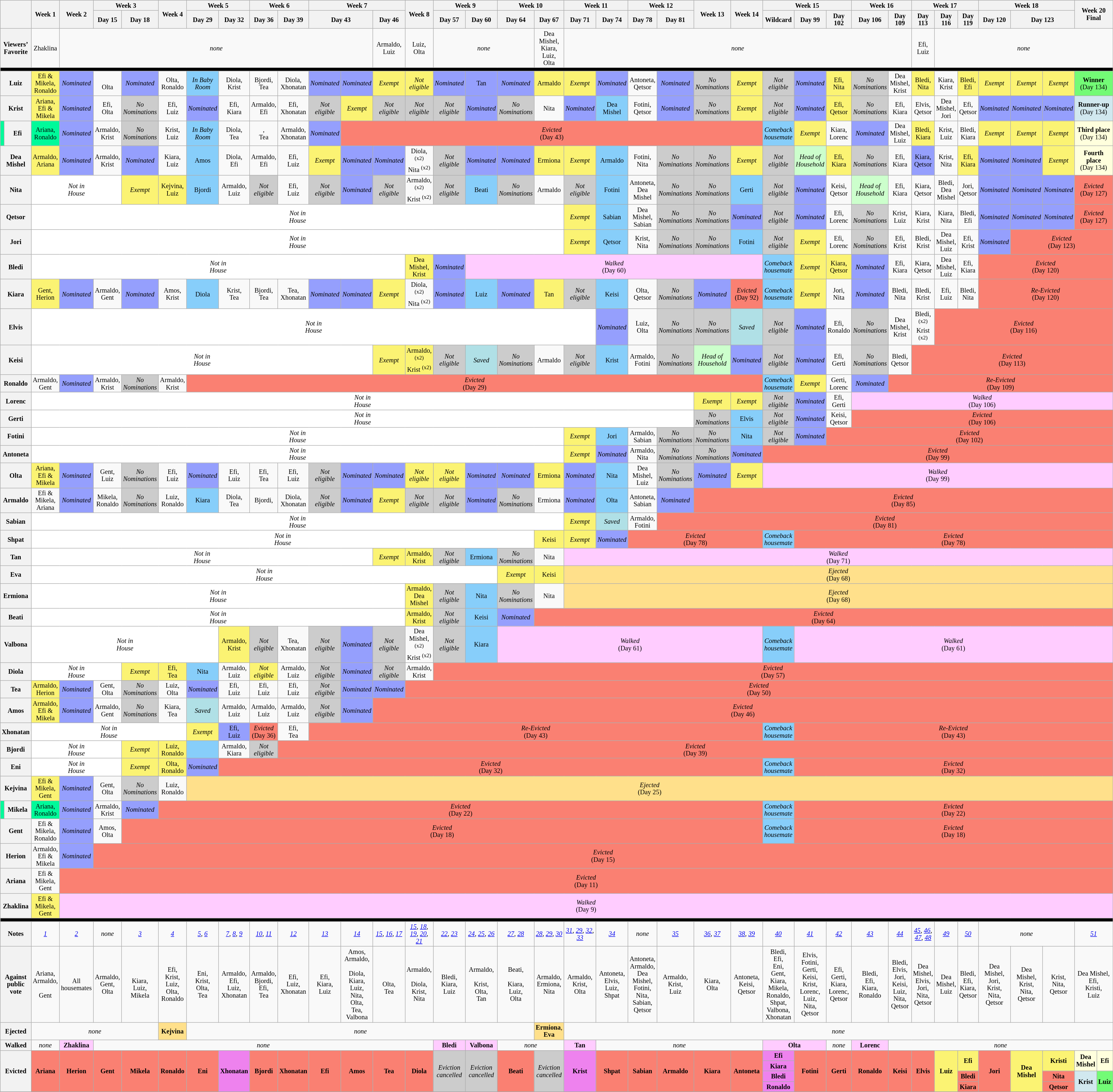<table class="wikitable nowrap" style="text-align:center; font-size:85%; line-height:15px; width:100%">
<tr>
<th style="width:5%" rowspan="2" colspan="2"></th>
<th style="width:5%" rowspan="2">Week 1</th>
<th style="width:5%" rowspan="2">Week 2</th>
<th style="width:10%" colspan="2">Week 3</th>
<th style="width:5%" rowspan="2">Week 4</th>
<th style="width:10%" colspan="2">Week 5</th>
<th style="width:10%" colspan="2">Week 6</th>
<th style="width:15%" colspan="3">Week 7</th>
<th style="width:5%" rowspan="2">Week 8</th>
<th style="width:10%" colspan="2">Week 9</th>
<th style="width:10%" colspan="2">Week 10</th>
<th style="width:10%" colspan="2">Week 11</th>
<th style="width:10%" colspan="2">Week 12</th>
<th style="width:5%" rowspan="2">Week 13</th>
<th style="width:5%" rowspan="2">Week 14</th>
<th style="width:15%" colspan="3">Week 15</th>
<th style="width:10%" colspan="2">Week 16</th>
<th style="width:15%" colspan="3">Week 17</th>
<th style="width:15%" colspan="3">Week 18</th>
<th style="width:10%" rowspan="2" colspan="2">Week 20<br>Final</th>
</tr>
<tr>
<th style="width:5%">Day 15</th>
<th style="width:5%">Day 18</th>
<th style="width:5%">Day 29</th>
<th style="width:5%">Day 32</th>
<th style="width:5%">Day 36</th>
<th style="width:5%">Day 39</th>
<th style="width:10%" colspan="2">Day 43</th>
<th style="width:5%">Day 46</th>
<th style="width:5%">Day 57</th>
<th style="width:5%">Day 60</th>
<th style="width:5%">Day 64</th>
<th style="width:5%">Day 67</th>
<th style="width:5%">Day 71</th>
<th style="width:5%">Day 74</th>
<th style="width:5%">Day 78</th>
<th style="width:5%">Day 81</th>
<th style="width:5%">Wildcard</th>
<th style="width:5%">Day 99</th>
<th style="width:5%">Day 102</th>
<th style="width:5%">Day 106</th>
<th style="width:5%">Day 109</th>
<th style="width:5%">Day 113</th>
<th style="width:5%">Day 116</th>
<th style="width:5%">Day 119</th>
<th style="width:5%">Day 120</th>
<th style="width:10%" colspan="2">Day 123</th>
</tr>
<tr>
<th colspan="2">Viewers’<br>Favorite</th>
<td>Zhaklina</td>
<td colspan="10"><em>none</em></td>
<td>Armaldo,<br>Luiz</td>
<td>Luiz,<br>Olta</td>
<td colspan="3"><em>none</em></td>
<td>Dea Mishel,<br>Kiara,<br>Luiz,<br>Olta</td>
<td colspan="11"><em>none</em></td>
<td>Efi,<br>Luiz</td>
<td colspan="7"><em>none</em></td>
</tr>
<tr>
<th style="background:#000" colspan="38"></th>
</tr>
<tr>
<th colspan="2">Luiz</th>
<td style="background:#FBF373;">Efi & Mikela,<br>Ronaldo</td>
<td style="background:#959FFD"><em>Nominated</em></td>
<td><br>Olta</td>
<td style="background:#959FFD"><em>Nominated</em></td>
<td>Olta,<br>Ronaldo</td>
<td style="background:#87CEFA"><em>In Baby<br>Room</em></td>
<td>Diola,<br>Krist</td>
<td>Bjordi,<br>Tea</td>
<td>Diola,<br>Xhonatan</td>
<td style="background:#959FFD"><em>Nominated</em></td>
<td style="background:#959FFD"><em>Nominated</em></td>
<td style="background:#FBF373;"><em>Exempt</em></td>
<td style="background:#FBF373;"><em>Not<br>eligible</em></td>
<td style="background:#959FFD"><em>Nominated</em></td>
<td style="background:#959FFD">Tan</td>
<td style="background:#959FFD"><em>Nominated</em></td>
<td style="background:#FBF373;">Armaldo</td>
<td style="background:#FBF373;"><em>Exempt</em></td>
<td style="background:#959FFD"><em>Nominated</em></td>
<td>Antoneta,<br>Qetsor</td>
<td style="background:#959FFD"><em>Nominated</em></td>
<td bgcolor="CCCCCC"><em>No<br>Nominations</em></td>
<td style="background:#FBF373;"><em>Exempt</em></td>
<td style="background:#cccccc;"><em>Not<br>eligible</em></td>
<td style="background:#959FFD"><em>Nominated</em></td>
<td style="background:#FBF373;">Efi,<br>Nita</td>
<td bgcolor="CCCCCC"><em>No<br>Nominations</em></td>
<td>Dea Mishel,<br>Krist</td>
<td style="background:#FBF373;">Bledi,<br>Nita</td>
<td>Kiara,<br>Krist</td>
<td style="background:#FBF373;">Bledi,<br>Efi</td>
<td style="background:#FBF373;"><em>Exempt</em></td>
<td style="background:#FBF373;"><em>Exempt</em></td>
<td style="background:#FBF373;"><em>Exempt</em></td>
<td colspan="2" style="background:#73FB76"><strong>Winner</strong><br>(Day 134)</td>
</tr>
<tr>
<th colspan="2">Krist</th>
<td style="background:#FBF373;">Ariana,<br>Efi & Mikela</td>
<td style="background:#959FFD"><em>Nominated</em></td>
<td>Efi,<br>Olta</td>
<td bgcolor="CCCCCC"><em>No<br>Nominations</em></td>
<td>Efi,<br>Luiz</td>
<td style="background:#959FFD"><em>Nominated</em></td>
<td>Efi,<br>Kiara</td>
<td>Armaldo,<br>Efi</td>
<td>Efi,<br>Xhonatan</td>
<td style="background:#cccccc;"><em>Not<br>eligible</em></td>
<td style="background:#FBF373;"><em>Exempt</em></td>
<td style="background:#cccccc;"><em>Not<br>eligible</em></td>
<td style="background:#cccccc;"><em>Not<br>eligible</em></td>
<td style="background:#cccccc;"><em>Not<br>eligible</em></td>
<td style="background:#959FFD"><em>Nominated</em></td>
<td bgcolor="CCCCCC"><em>No<br>Nominations</em></td>
<td>Nita</td>
<td style="background:#959FFD"><em>Nominated</em></td>
<td style="background:#87CEFA">Dea Mishel</td>
<td>Fotini,<br>Qetsor</td>
<td style="background:#959FFD"><em>Nominated</em></td>
<td bgcolor="CCCCCC"><em>No<br>Nominations</em></td>
<td style="background:#FBF373;"><em>Exempt</em></td>
<td style="background:#cccccc;"><em>Not<br>eligible</em></td>
<td style="background:#959FFD"><em>Nominated</em></td>
<td style="background:#FBF373;">Efi,<br>Qetsor</td>
<td bgcolor="CCCCCC"><em>No<br>Nominations</em></td>
<td>Efi,<br>Kiara</td>
<td>Elvis,<br>Qetsor</td>
<td>Dea Mishel,<br>Jori</td>
<td>Efi,<br>Qetsor</td>
<td style="background:#959FFD"><em>Nominated</em></td>
<td style="background:#959FFD"><em>Nominated</em></td>
<td style="background:#959FFD"><em>Nominated</em></td>
<td colspan="2" style="background:#D1E8EF;"><strong>Runner-up</strong><br>(Day 134)</td>
</tr>
<tr>
<td style="background:#00FA9A;"></td>
<th>Efi</th>
<td style="background:#00FA9A;">Ariana,<br>Ronaldo</td>
<td style="background:#959FFD"><em>Nominated</em></td>
<td>Armaldo,<br>Krist</td>
<td bgcolor="CCCCCC"><em>No<br>Nominations</em></td>
<td>Krist,<br>Luiz</td>
<td style="background:#87CEFA"><em>In Baby<br>Room</em></td>
<td>Diola,<br>Tea</td>
<td>,<br>Tea</td>
<td>Armaldo,<br>Xhonatan</td>
<td style="background:#959FFD"><em>Nominated</em></td>
<td colspan="13" style="background:salmon;"><em>Evicted</em><br>(Day 43)</td>
<td bgcolor=87CEFA><em>Comeback<br>housemate</em></td>
<td style="background:#FBF373;"><em>Exempt</em></td>
<td>Kiara,<br>Lorenc</td>
<td style="background:#959FFD"><em>Nominated</em></td>
<td>Dea Mishel,<br>Luiz</td>
<td style="background:#FBF373;">Bledi,<br>Kiara</td>
<td>Krist,<br>Luiz</td>
<td>Bledi,<br>Kiara</td>
<td style="background:#FBF373;"><em>Exempt</em></td>
<td style="background:#FBF373;"><em>Exempt</em></td>
<td style="background:#FBF373;"><em>Exempt</em></td>
<td colspan="2" style="background:#FFFFDD"><strong>Third place</strong><br>(Day 134)</td>
</tr>
<tr>
<th colspan="2">Dea Mishel</th>
<td style="background:#FBF373;">Armaldo,<br>Ariana</td>
<td style="background:#959FFD"><em>Nominated</em></td>
<td>Armaldo,<br>Krist</td>
<td style="background:#959FFD"><em>Nominated</em></td>
<td>Kiara,<br>Luiz</td>
<td style="background:#87CEFA">Amos</td>
<td>Diola,<br>Efi</td>
<td>Armaldo,<br>Efi</td>
<td>Efi,<br>Luiz</td>
<td style="background:#FBF373;"><em>Exempt</em></td>
<td style="background:#959FFD"><em>Nominated</em></td>
<td style="background:#959FFD"><em>Nominated</em></td>
<td>Diola, <sup>(x2)</sup><br>Nita <sup>(x2)</sup></td>
<td style="background:#cccccc;"><em>Not<br>eligible</em></td>
<td style="background:#959FFD"><em>Nominated</em></td>
<td style="background:#959FFD"><em>Nominated</em></td>
<td style="background:#FBF373;">Ermiona</td>
<td style="background:#FBF373;"><em>Exempt</em></td>
<td style="background:#87CEFA">Armaldo</td>
<td>Fotini,<br>Nita</td>
<td bgcolor="CCCCCC"><em>No<br>Nominations</em></td>
<td bgcolor="CCCCCC"><em>No<br>Nominations</em></td>
<td style="background:#FBF373;"><em>Exempt</em></td>
<td style="background:#cccccc;"><em>Not<br>eligible</em></td>
<td style="background:#CCFFCC;"><em>Head of<br>Household</em></td>
<td style="background:#FBF373;">Efi,<br>Kiara</td>
<td bgcolor="CCCCCC"><em>No<br>Nominations</em></td>
<td>Efi,<br>Kiara</td>
<td style="background:#959FFD">Kiara,<br>Qetsor</td>
<td>Krist,<br>Nita</td>
<td style="background:#FBF373;">Efi,<br>Kiara</td>
<td style="background:#959FFD"><em>Nominated</em></td>
<td style="background:#959FFD"><em>Nominated</em></td>
<td style="background:#FBF373;"><em>Exempt</em></td>
<td colspan="2" style="background:#FFFFDD"><strong>Fourth place</strong><br>(Day 134)</td>
</tr>
<tr>
<th colspan="2">Nita</th>
<td colspan="3" style="background:white;"><em>Not in<br>House</em></td>
<td style="background:#FBF373;"><em>Exempt</em></td>
<td style="background:#FBF373;">Kejvina,<br>Luiz</td>
<td style="background:#87CEFA">Bjordi</td>
<td>Armaldo,<br>Luiz</td>
<td style="background:#cccccc;"><em>Not<br>eligible</em></td>
<td>Efi,<br>Luiz</td>
<td style="background:#cccccc;"><em>Not<br>eligible</em></td>
<td style="background:#959FFD"><em>Nominated</em></td>
<td style="background:#cccccc;"><em>Not<br>eligible</em></td>
<td>Armaldo, <sup>(x2)</sup><br>Krist <sup>(x2)</sup></td>
<td style="background:#cccccc;"><em>Not<br>eligible</em></td>
<td style="background:#87CEFA">Beati</td>
<td bgcolor="CCCCCC"><em>No<br>Nominations</em></td>
<td>Armaldo</td>
<td style="background:#cccccc;"><em>Not<br>eligible</em></td>
<td style="background:#87CEFA">Fotini</td>
<td>Antoneta,<br>Dea Mishel</td>
<td bgcolor="CCCCCC"><em>No<br>Nominations</em></td>
<td bgcolor="CCCCCC"><em>No<br>Nominations</em></td>
<td style="background:#87CEFA">Gerti</td>
<td style="background:#cccccc;"><em>Not<br>eligible</em></td>
<td style="background:#959FFD"><em>Nominated</em></td>
<td>Keisi,<br>Qetsor</td>
<td style="background:#CCFFCC;"><em>Head of<br>Household</em></td>
<td>Efi,<br>Kiara</td>
<td>Kiara,<br>Qetsor</td>
<td>Bledi,<br>Dea Mishel</td>
<td>Jori,<br>Qetsor</td>
<td style="background:#959FFD"><em>Nominated</em></td>
<td style="background:#959FFD"><em>Nominated</em></td>
<td style="background:#959FFD"><em>Nominated</em></td>
<td colspan="2" style="background:salmon;"><em>Evicted</em><br>(Day 127)</td>
</tr>
<tr>
<th colspan="2">Qetsor</th>
<td colspan="17" style="background:white;"><em>Not in<br>House</em></td>
<td style="background:#FBF373;"><em>Exempt</em></td>
<td style="background:#87CEFA">Sabian</td>
<td>Dea Mishel,<br>Sabian</td>
<td bgcolor="CCCCCC"><em>No<br>Nominations</em></td>
<td bgcolor="CCCCCC"><em>No<br>Nominations</em></td>
<td style="background:#959FFD"><em>Nominated</em></td>
<td style="background:#cccccc;"><em>Not<br>eligible</em></td>
<td style="background:#959FFD"><em>Nominated</em></td>
<td>Efi,<br>Lorenc</td>
<td bgcolor="CCCCCC"><em>No<br>Nominations</em></td>
<td>Krist,<br>Luiz</td>
<td>Kiara,<br>Krist</td>
<td>Kiara,<br>Nita</td>
<td>Bledi,<br>Efi</td>
<td style="background:#959FFD"><em>Nominated</em></td>
<td style="background:#959FFD"><em>Nominated</em></td>
<td style="background:#959FFD"><em>Nominated</em></td>
<td colspan="2" style="background:salmon;"><em>Evicted</em><br>(Day 127)</td>
</tr>
<tr>
<th colspan="2">Jori</th>
<td colspan="17" style="background:white;"><em>Not in<br>House</em></td>
<td style="background:#FBF373;"><em>Exempt</em></td>
<td style="background:#87CEFA">Qetsor</td>
<td>Krist,<br>Nita</td>
<td bgcolor="CCCCCC"><em>No<br>Nominations</em></td>
<td bgcolor="CCCCCC"><em>No<br>Nominations</em></td>
<td style="background:#87CEFA">Fotini</td>
<td style="background:#cccccc;"><em>Not<br>eligible</em></td>
<td style="background:#FBF373;"><em>Exempt</em></td>
<td>Efi,<br>Lorenc</td>
<td bgcolor="CCCCCC"><em>No<br>Nominations</em></td>
<td>Efi,<br>Krist</td>
<td>Bledi,<br>Krist</td>
<td>Dea Mishel,<br>Luiz</td>
<td>Efi,<br>Krist</td>
<td style="background:#959FFD"><em>Nominated</em></td>
<td colspan="4" style="background:salmon;"><em>Evicted</em><br>(Day 123)</td>
</tr>
<tr>
<th colspan="2">Bledi</th>
<td colspan="12" style="background:white;"><em>Not in<br>House</em></td>
<td style="background:#FBF373;">Dea Mishel,<br>Krist</td>
<td style="background:#959FFD"><em>Nominated</em></td>
<td colspan="9" style="background:#FFCCFF;"><em>Walked</em><br>(Day 60)</td>
<td bgcolor=87CEFA><em>Comeback<br>housemate</em></td>
<td style="background:#FBF373;"><em>Exempt</em></td>
<td style="background:#FBF373;">Kiara,<br>Qetsor</td>
<td style="background:#959FFD"><em>Nominated</em></td>
<td>Efi,<br>Kiara</td>
<td>Kiara,<br>Qetsor</td>
<td>Dea Mishel,<br>Luiz</td>
<td>Efi,<br>Kiara</td>
<td colspan="5" style="background:salmon;"><em>Evicted</em><br>(Day 120)</td>
</tr>
<tr>
<th colspan="2">Kiara</th>
<td style="background:#FBF373;">Gent,<br>Herion</td>
<td style="background:#959FFD"><em>Nominated</em></td>
<td>Armaldo,<br>Gent</td>
<td style="background:#959FFD"><em>Nominated</em></td>
<td>Amos,<br>Krist</td>
<td style="background:#87CEFA">Diola</td>
<td>Krist,<br>Tea</td>
<td>Bjordi,<br>Tea</td>
<td>Tea,<br>Xhonatan</td>
<td style="background:#959FFD"><em>Nominated</em></td>
<td style="background:#959FFD"><em>Nominated</em></td>
<td style="background:#FBF373;"><em>Exempt</em></td>
<td>Diola, <sup>(x2)</sup><br>Nita <sup>(x2)</sup></td>
<td style="background:#959FFD"><em>Nominated</em></td>
<td style="background:#87CEFA">Luiz</td>
<td style="background:#959FFD"><em>Nominated</em></td>
<td style="background:#FBF373;">Tan</td>
<td style="background:#cccccc;"><em>Not<br>eligible</em></td>
<td style="background:#87CEFA">Keisi</td>
<td>Olta,<br>Qetsor</td>
<td bgcolor="CCCCCC"><em>No<br>Nominations</em></td>
<td style="background:#959FFD"><em>Nominated</em></td>
<td style="background:salmon;"><em>Evicted</em><br>(Day 92)</td>
<td bgcolor=87CEFA><em>Comeback<br>housemate</em></td>
<td style="background:#FBF373;"><em>Exempt</em></td>
<td>Jori,<br>Nita</td>
<td style="background:#959FFD"><em>Nominated</em></td>
<td>Bledi,<br>Nita</td>
<td>Bledi,<br>Krist</td>
<td>Efi,<br>Luiz</td>
<td>Bledi,<br>Nita</td>
<td colspan="5" style="background:salmon;"><em>Re-Evicted</em><br>(Day 120)</td>
</tr>
<tr>
<th colspan="2">Elvis</th>
<td colspan="18" style="background:white;"><em>Not in<br>House</em></td>
<td style="background:#959FFD"><em>Nominated</em></td>
<td>Luiz,<br>Olta</td>
<td bgcolor="CCCCCC"><em>No<br>Nominations</em></td>
<td bgcolor="CCCCCC"><em>No<br>Nominations</em></td>
<td style="background:#B0E0E6"><em>Saved</em></td>
<td style="background:#cccccc;"><em>Not<br>eligible</em></td>
<td style="background:#959FFD"><em>Nominated</em></td>
<td>Efi,<br>Ronaldo</td>
<td bgcolor="CCCCCC"><em>No<br>Nominations</em></td>
<td>Dea Mishel,<br>Krist</td>
<td>Bledi, <sup>(x2)</sup><br>Krist <sup>(x2)</sup></td>
<td colspan="7" style="background:salmon;"><em>Evicted</em><br>(Day 116)</td>
</tr>
<tr>
<th colspan="2">Keisi</th>
<td colspan="11" style="background:white;"><em>Not in<br>House</em></td>
<td style="background:#FBF373;"><em>Exempt</em></td>
<td style="background:#FBF373;">Armaldo, <sup>(x2)</sup><br>Krist <sup>(x2)</sup></td>
<td style="background:#cccccc;"><em>Not<br>eligible</em></td>
<td style="background:#B0E0E6"><em>Saved</em></td>
<td bgcolor="CCCCCC"><em>No<br>Nominations</em></td>
<td>Armaldo</td>
<td style="background:#cccccc;"><em>Not<br>eligible</em></td>
<td style="background:#87CEFA">Krist</td>
<td>Armaldo,<br>Fotini</td>
<td bgcolor="CCCCCC"><em>No<br>Nominations</em></td>
<td style="background:#CCFFCC;"><em>Head of<br>Household</em></td>
<td style="background:#959FFD"><em>Nominated</em></td>
<td style="background:#cccccc;"><em>Not<br>eligible</em></td>
<td style="background:#959FFD"><em>Nominated</em></td>
<td>Efi,<br>Gerti</td>
<td bgcolor="CCCCCC"><em>No<br>Nominations</em></td>
<td>Bledi,<br>Qetsor</td>
<td colspan="8" style="background:salmon;"><em>Evicted</em><br>(Day 113)</td>
</tr>
<tr>
<th colspan="2">Ronaldo</th>
<td>Armaldo,<br>Gent</td>
<td style="background:#959FFD"><em>Nominated</em></td>
<td>Armaldo,<br>Krist</td>
<td bgcolor="CCCCCC"><em>No<br>Nominations</em></td>
<td>Armaldo,<br>Krist</td>
<td colspan="18" style="background:salmon;"><em>Evicted</em><br>(Day 29)</td>
<td bgcolor=87CEFA><em>Comeback<br>housemate</em></td>
<td style="background:#FBF373;"><em>Exempt</em></td>
<td>Gerti,<br>Lorenc</td>
<td style="background:#959FFD"><em>Nominated</em></td>
<td colspan="9" style="background:salmon;"><em>Re-Evicted</em><br>(Day 109)</td>
</tr>
<tr>
<th colspan="2">Lorenc</th>
<td colspan="21" style="background:white;"><em>Not in<br>House</em></td>
<td style="background:#FBF373;"><em>Exempt</em></td>
<td style="background:#FBF373;"><em>Exempt</em></td>
<td style="background:#cccccc;"><em>Not<br>eligible</em></td>
<td style="background:#959FFD"><em>Nominated</em></td>
<td>Efi,<br>Gerti</td>
<td colspan="10" style="background:#FFCCFF;"><em>Walked</em><br>(Day 106)</td>
</tr>
<tr>
<th colspan="2">Gerti</th>
<td colspan="21" style="background:white;"><em>Not in<br>House</em></td>
<td bgcolor="CCCCCC"><em>No<br>Nominations</em></td>
<td style="background:#87CEFA">Elvis</td>
<td style="background:#cccccc;"><em>Not<br>eligible</em></td>
<td style="background:#959FFD"><em>Nominated</em></td>
<td>Keisi,<br>Qetsor</td>
<td colspan="10" style="background:salmon;"><em>Evicted</em><br>(Day 106)</td>
</tr>
<tr>
<th colspan="2">Fotini</th>
<td colspan="17" style="background:white;"><em>Not in<br>House</em></td>
<td style="background:#FBF373;"><em>Exempt</em></td>
<td style="background:#87CEFA">Jori</td>
<td>Armaldo,<br>Sabian</td>
<td bgcolor="CCCCCC"><em>No<br>Nominations</em></td>
<td bgcolor="CCCCCC"><em>No<br>Nominations</em></td>
<td style="background:#87CEFA">Nita</td>
<td style="background:#cccccc;"><em>Not<br>eligible</em></td>
<td style="background:#959FFD"><em>Nominated</em></td>
<td colspan="11" style="background:salmon;"><em>Evicted</em><br>(Day 102)</td>
</tr>
<tr>
<th colspan="2">Antoneta</th>
<td colspan="17" style="background:white;"><em>Not in<br>House</em></td>
<td style="background:#FBF373;"><em>Exempt</em></td>
<td style="background:#959FFD"><em>Nominated</em></td>
<td>Armaldo,<br>Nita</td>
<td bgcolor="CCCCCC"><em>No<br>Nominations</em></td>
<td bgcolor="CCCCCC"><em>No<br>Nominations</em></td>
<td style="background:#959FFD"><em>Nominated</em></td>
<td colspan="13" style="background:salmon;"><em>Evicted</em><br>(Day 99)</td>
</tr>
<tr>
<th colspan="2">Olta</th>
<td style="background:#FBF373;">Ariana,<br>Efi & Mikela</td>
<td style="background:#959FFD"><em>Nominated</em></td>
<td>Gent,<br>Luiz</td>
<td bgcolor="CCCCCC"><em>No<br>Nominations</em></td>
<td>Efi,<br>Luiz</td>
<td style="background:#959FFD"><em>Nominated</em></td>
<td>Efi,<br>Luiz</td>
<td>Efi,<br>Tea</td>
<td>Efi,<br>Luiz</td>
<td style="background:#cccccc;"><em>Not<br>eligible</em></td>
<td style="background:#959FFD"><em>Nominated</em></td>
<td style="background:#959FFD"><em>Nominated</em></td>
<td style="background:#FBF373;"><em>Not<br>eligible</em></td>
<td style="background:#FBF373;"><em>Not<br>eligible</em></td>
<td style="background:#959FFD"><em>Nominated</em></td>
<td style="background:#959FFD"><em>Nominated</em></td>
<td style="background:#FBF373;">Ermiona</td>
<td style="background:#959FFD"><em>Nominated</em></td>
<td style="background:#87CEFA">Nita</td>
<td>Dea Mishel,<br>Luiz</td>
<td bgcolor="CCCCCC"><em>No<br>Nominations</em></td>
<td style="background:#959FFD"><em>Nominated</em></td>
<td style="background:#FBF373;"><em>Exempt</em></td>
<td colspan="13" style="background:#FFCCFF;"><em>Walked</em><br>(Day 99)</td>
</tr>
<tr>
<th colspan="2">Armaldo</th>
<td>Efi & Mikela,<br>Ariana</td>
<td style="background:#959FFD"><em>Nominated</em></td>
<td>Mikela,<br>Ronaldo</td>
<td bgcolor="CCCCCC"><em>No<br>Nominations</em></td>
<td>Luiz,<br>Ronaldo</td>
<td style="background:#87CEFA">Kiara</td>
<td>Diola,<br>Tea</td>
<td>Bjordi,<br></td>
<td>Diola,<br>Xhonatan</td>
<td style="background:#cccccc;"><em>Not<br>eligible</em></td>
<td style="background:#959FFD"><em>Nominated</em></td>
<td style="background:#FBF373;"><em>Exempt</em></td>
<td style="background:#cccccc;"><em>Not<br>eligible</em></td>
<td style="background:#cccccc;"><em>Not<br>eligible</em></td>
<td style="background:#959FFD"><em>Nominated</em></td>
<td bgcolor="CCCCCC"><em>No<br>Nominations</em></td>
<td>Ermiona</td>
<td style="background:#959FFD"><em>Nominated</em></td>
<td style="background:#87CEFA">Olta</td>
<td>Antoneta,<br>Sabian</td>
<td style="background:#959FFD"><em>Nominated</em></td>
<td colspan="15" style="background:salmon;"><em>Evicted</em><br>(Day 85)</td>
</tr>
<tr>
<th colspan="2">Sabian</th>
<td colspan="17" style="background:white;"><em>Not in<br>House</em></td>
<td style="background:#FBF373;"><em>Exempt</em></td>
<td style="background:#B0E0E6"><em>Saved</em></td>
<td>Armaldo,<br>Fotini</td>
<td colspan="16" style="background:salmon;"><em>Evicted</em><br>(Day 81)</td>
</tr>
<tr>
<th colspan="2">Shpat</th>
<td colspan="16" style="background:white;"><em>Not in<br>House</em></td>
<td style="background:#FBF373;">Keisi</td>
<td style="background:#FBF373;"><em>Exempt</em></td>
<td style="background:#959FFD"><em>Nominated</em></td>
<td colspan="4" style="background:salmon;"><em>Evicted</em><br>(Day 78)</td>
<td bgcolor=87CEFA><em>Comeback<br>housemate</em></td>
<td colspan="12" style="background:salmon;"><em>Evicted</em><br>(Day 78)</td>
</tr>
<tr>
<th colspan="2">Tan</th>
<td colspan="11" style="background:white;"><em>Not in<br>House</em></td>
<td style="background:#FBF373;"><em>Exempt</em></td>
<td style="background:#FBF373;">Armaldo,<br>Krist</td>
<td style="background:#cccccc;"><em>Not<br>eligible</em></td>
<td style="background:#87CEFA">Ermiona</td>
<td bgcolor="CCCCCC"><em>No<br>Nominations</em></td>
<td>Nita</td>
<td colspan="19" style="background:#FFCCFF;"><em>Walked</em><br>(Day 71)</td>
</tr>
<tr>
<th colspan="2">Eva</th>
<td colspan="15" style="background:white;"><em>Not in<br>House</em></td>
<td style="background:#FBF373;"><em>Exempt</em></td>
<td style="background:#FBF373;">Keisi</td>
<td colspan="19" style="background:#ffe08b"><em>Ejected</em><br>(Day 68)</td>
</tr>
<tr>
<th colspan="2">Ermiona</th>
<td colspan="12" style="background:white;"><em>Not in<br>House</em></td>
<td style="background:#FBF373;">Armaldo,<br>Dea Mishel</td>
<td style="background:#cccccc;"><em>Not<br>eligible</em></td>
<td style="background:#87CEFA">Nita</td>
<td bgcolor="CCCCCC"><em>No<br>Nominations</em></td>
<td>Nita</td>
<td colspan="19" style="background:#ffe08b"><em>Ejected</em><br>(Day 68)</td>
</tr>
<tr>
<th colspan="2">Beati</th>
<td colspan="12" style="background:white;"><em>Not in<br>House</em></td>
<td style="background:#FBF373;">Armaldo,<br>Krist</td>
<td style="background:#cccccc;"><em>Not<br>eligible</em></td>
<td style="background:#87CEFA">Keisi</td>
<td style="background:#959FFD"><em>Nominated</em></td>
<td colspan="20" style="background:salmon;"><em>Evicted</em><br>(Day 64)</td>
</tr>
<tr>
<th colspan="2">Valbona</th>
<td colspan="6" style="background:white;"><em>Not in<br>House</em></td>
<td style="background:#FBF373;">Armaldo,<br>Krist</td>
<td style="background:#cccccc;"><em>Not<br>eligible</em></td>
<td>Tea,<br>Xhonatan</td>
<td style="background:#cccccc;"><em>Not<br>eligible</em></td>
<td style="background:#959FFD"><em>Nominated</em></td>
<td style="background:#cccccc;"><em>Not<br>eligible</em></td>
<td>Dea Mishel, <sup>(x2)</sup><br>Krist <sup>(x2)</sup></td>
<td style="background:#cccccc;"><em>Not<br>eligible</em></td>
<td style="background:#87CEFA">Kiara</td>
<td colspan="8" style="background:#FFCCFF;"><em>Walked</em><br>(Day 61)</td>
<td bgcolor=87CEFA><em>Comeback<br>housemate</em></td>
<td colspan="12" style="background:#FFCCFF;"><em>Walked</em><br>(Day 61)</td>
</tr>
<tr>
<th colspan="2">Diola</th>
<td colspan="3" style="background:white;"><em>Not in<br>House</em></td>
<td style="background:#FBF373;"><em>Exempt</em></td>
<td style="background:#FBF373;">Efi,<br>Tea</td>
<td style="background:#87CEFA">Nita</td>
<td>Armaldo,<br>Luiz</td>
<td style="background:#FBF373;"><em>Not<br>eligible</em></td>
<td>Armaldo,<br>Luiz</td>
<td style="background:#cccccc;"><em>Not<br>eligible</em></td>
<td style="background:#959FFD"><em>Nominated</em></td>
<td style="background:#cccccc;"><em>Not<br>eligible</em></td>
<td>Armaldo,<br>Krist</td>
<td colspan="23" style="background:salmon;"><em>Evicted</em><br>(Day 57)</td>
</tr>
<tr>
<th colspan="2">Tea</th>
<td style="background:#FBF373;">Armaldo,<br>Herion</td>
<td style="background:#959FFD"><em>Nominated</em></td>
<td>Gent,<br>Olta</td>
<td bgcolor="CCCCCC"><em>No<br>Nominations</em></td>
<td>Luiz,<br>Olta</td>
<td style="background:#959FFD"><em>Nominated</em></td>
<td>Efi,<br>Luiz</td>
<td>Efi,<br>Luiz</td>
<td>Efi,<br>Luiz</td>
<td style="background:#cccccc;"><em>Not<br>eligible</em></td>
<td style="background:#959FFD"><em>Nominated</em></td>
<td style="background:#959FFD"><em>Nominated</em></td>
<td colspan="24" style="background:salmon;"><em>Evicted</em><br>(Day 50)</td>
</tr>
<tr>
<th colspan="2">Amos</th>
<td style="background:#FBF373;">Armaldo,<br>Efi & Mikela</td>
<td style="background:#959FFD"><em>Nominated</em></td>
<td>Armaldo,<br>Gent</td>
<td bgcolor="CCCCCC"><em>No<br>Nominations</em></td>
<td>Kiara,<br>Tea</td>
<td style="background:#B0E0E6"><em>Saved</em></td>
<td>Armaldo,<br>Luiz</td>
<td>Armaldo,<br>Luiz</td>
<td>Armaldo,<br>Luiz</td>
<td style="background:#cccccc;"><em>Not<br>eligible</em></td>
<td style="background:#959FFD"><em>Nominated</em></td>
<td colspan="25" style="background:salmon;"><em>Evicted</em><br>(Day 46)</td>
</tr>
<tr>
<th colspan="2">Xhonatan</th>
<td colspan="5" style="background:white;"><em>Not in<br>House</em></td>
<td style="background:#FBF373;"><em>Exempt</em></td>
<td style="background:#959FFD">Efi,<br>Luiz</td>
<td style="background:salmon;"><em>Evicted</em><br>(Day 36)</td>
<td>Efi,<br>Tea</td>
<td colspan="14" style="background:salmon;"><em>Re-Evicted</em><br>(Day 43)</td>
<td bgcolor=87CEFA><em>Comeback<br>housemate</em></td>
<td colspan="12" style="background:salmon;"><em>Re-Evicted</em><br>(Day 43)</td>
</tr>
<tr>
<th colspan="2">Bjordi</th>
<td colspan="3" style="background:white;"><em>Not in<br>House</em></td>
<td style="background:#FBF373;"><em>Exempt</em></td>
<td style="background:#FBF373;">Luiz,<br>Ronaldo</td>
<td style="background:#87CEFA"></td>
<td>Armaldo,<br>Kiara</td>
<td style="background:#cccccc;"><em>Not<br>eligible</em></td>
<td colspan="28" style="background:salmon;"><em>Evicted</em><br>(Day 39)</td>
</tr>
<tr>
<th colspan="2">Eni</th>
<td colspan="3" style="background:white;"><em>Not in<br>House</em></td>
<td style="background:#FBF373;"><em>Exempt</em></td>
<td style="background:#FBF373;">Olta,<br>Ronaldo</td>
<td style="background:#959FFD"><em>Nominated</em></td>
<td colspan="17" style="background:salmon;"><em>Evicted</em><br>(Day 32)</td>
<td bgcolor=87CEFA><em>Comeback<br>housemate</em></td>
<td colspan="12" style="background:salmon;"><em>Evicted</em><br>(Day 32)</td>
</tr>
<tr>
<th colspan="2">Kejvina</th>
<td style="background:#FBF373;">Efi & Mikela,<br>Gent</td>
<td style="background:#959FFD"><em>Nominated</em></td>
<td>Gent,<br>Olta</td>
<td bgcolor="CCCCCC"><em>No<br>Nominations</em></td>
<td>Luiz,<br>Ronaldo</td>
<td colspan="31" style="background:#ffe08b"><em>Ejected</em><br>(Day 25)</td>
</tr>
<tr>
<td style="background:#00FA9A;"></td>
<th>Mikela</th>
<td style="background:#00FA9A;">Ariana,<br>Ronaldo</td>
<td style="background:#959FFD"><em>Nominated</em></td>
<td>Armaldo,<br>Krist</td>
<td style="background:#959FFD"><em>Nominated</em></td>
<td colspan="19" style="background:salmon;"><em>Evicted</em><br>(Day 22)</td>
<td bgcolor=87CEFA><em>Comeback<br>housemate</em></td>
<td colspan="12" style="background:salmon;"><em>Evicted</em><br>(Day 22)</td>
</tr>
<tr>
<th colspan="2">Gent</th>
<td>Efi & Mikela,<br>Ronaldo</td>
<td style="background:#959FFD"><em>Nominated</em></td>
<td>Amos,<br>Olta</td>
<td colspan="20" style="background:salmon;"><em>Evicted</em><br>(Day 18)</td>
<td bgcolor=87CEFA><em>Comeback<br>housemate</em></td>
<td colspan="12" style="background:salmon;"><em>Evicted</em><br>(Day 18)</td>
</tr>
<tr>
<th colspan="2">Herion</th>
<td>Armaldo,<br>Efi & Mikela</td>
<td style="background:#959FFD"><em>Nominated</em></td>
<td colspan="34" style="background:salmon;"><em>Evicted</em><br>(Day 15)</td>
</tr>
<tr>
<th colspan="2">Ariana</th>
<td>Efi & Mikela,<br>Gent</td>
<td colspan="35" style="background:salmon;"><em>Evicted</em><br>(Day 11)</td>
</tr>
<tr>
<th colspan="2">Zhaklina</th>
<td style="background:#FBF373;">Efi & Mikela,<br>Gent</td>
<td colspan="35" style="background:#FFCCFF;"><em>Walked</em><br>(Day 9)</td>
</tr>
<tr>
<th style="background:#000" colspan="38"></th>
</tr>
<tr>
<th colspan="2">Notes</th>
<td><em><a href='#'>1</a></em></td>
<td><em><a href='#'>2</a></em></td>
<td><em>none</em></td>
<td><em><a href='#'>3</a></em></td>
<td><em><a href='#'>4</a></em></td>
<td><em><a href='#'>5</a>, <a href='#'>6</a></em></td>
<td><em><a href='#'>7</a>, <a href='#'>8</a>, <a href='#'>9</a></em></td>
<td><em><a href='#'>10</a>, <a href='#'>11</a></em></td>
<td><em><a href='#'>12</a></em></td>
<td><em><a href='#'>13</a></em></td>
<td><em><a href='#'>14</a></em></td>
<td><em><a href='#'>15</a>, <a href='#'>16</a>, <a href='#'>17</a></em></td>
<td><em><a href='#'>15</a>, <a href='#'>18</a>, <a href='#'>19</a>, <a href='#'>20</a>, <a href='#'>21</a></em></td>
<td><em><a href='#'>22</a>, <a href='#'>23</a></em></td>
<td><em><a href='#'>24</a>, <a href='#'>25</a>, <a href='#'>26</a></em></td>
<td><em><a href='#'>27</a>, <a href='#'>28</a></em></td>
<td><em><a href='#'>28</a>, <a href='#'>29</a>, <a href='#'>30</a></em></td>
<td><em><a href='#'>31</a>, <a href='#'>29</a>, <a href='#'>32</a>, <a href='#'>33</a></em></td>
<td><em><a href='#'>34</a></em></td>
<td><em>none</em></td>
<td><em><a href='#'>35</a></em></td>
<td><em><a href='#'>36</a>, <a href='#'>37</a></em></td>
<td><em><a href='#'>38</a>, <a href='#'>39</a></em></td>
<td><em><a href='#'>40</a></em></td>
<td><em><a href='#'>41</a></em></td>
<td><em><a href='#'>42</a></em></td>
<td><em><a href='#'>43</a></em></td>
<td><em><a href='#'>44</a></em></td>
<td><em><a href='#'>45</a>, <a href='#'>46</a>, <a href='#'>47</a>, <a href='#'>48</a></em></td>
<td><em><a href='#'>49</a></em></td>
<td><em><a href='#'>50</a></em></td>
<td colspan="3"><em>none</em></td>
<td colspan="2"><em><a href='#'>51</a></em></td>
</tr>
<tr>
<th colspan="2">Against<br>public vote</th>
<td>Ariana,<br>Armaldo,<br><br>Gent</td>
<td>All<br>housemates</td>
<td>Armaldo,<br>Gent,<br>Olta</td>
<td><br>Kiara,<br>Luiz,<br>Mikela</td>
<td>Efi,<br>Krist,<br>Luiz,<br>Olta,<br>Ronaldo</td>
<td>Eni,<br>Krist,<br>Olta,<br>Tea</td>
<td>Armaldo,<br>Efi,<br>Luiz,<br>Xhonatan</td>
<td>Armaldo,<br>Bjordi,<br>Efi,<br>Tea</td>
<td>Efi,<br>Luiz,<br>Xhonatan</td>
<td>Efi,<br>Kiara,<br>Luiz</td>
<td>Amos,<br>Armaldo,<br><br>Diola,<br>Kiara,<br>Luiz,<br>Nita,<br>Olta,<br>Tea,<br>Valbona</td>
<td><br>Olta,<br>Tea</td>
<td>Armaldo,<br><br>Diola,<br>Krist,<br>Nita</td>
<td>Bledi,<br>Kiara,<br>Luiz</td>
<td>Armaldo,<br><br>Krist,<br>Olta,<br>Tan</td>
<td>Beati,<br><br>Kiara,<br>Luiz,<br>Olta</td>
<td>Armaldo,<br>Ermiona,<br>Nita</td>
<td>Armaldo,<br>Krist,<br>Olta</td>
<td>Antoneta,<br>Elvis,<br>Luiz,<br>Shpat</td>
<td>Antoneta,<br>Armaldo,<br>Dea Mishel,<br>Fotini,<br>Nita,<br>Sabian,<br>Qetsor</td>
<td>Armaldo,<br>Krist,<br>Luiz</td>
<td>Kiara,<br>Olta</td>
<td>Antoneta,<br>Keisi,<br>Qetsor</td>
<td>Bledi,<br>Efi,<br>Eni,<br>Gent,<br>Kiara,<br>Mikela,<br>Ronaldo,<br>Shpat,<br>Valbona,<br>Xhonatan</td>
<td>Elvis,<br>Fotini,<br>Gerti,<br>Keisi,<br>Krist,<br>Lorenc,<br>Luiz,<br>Nita,<br>Qetsor</td>
<td>Efi,<br>Gerti,<br>Kiara,<br>Lorenc,<br>Qetsor</td>
<td>Bledi,<br>Efi,<br>Kiara,<br>Ronaldo</td>
<td>Bledi,<br>Elvis,<br>Jori,<br>Keisi,<br>Luiz,<br>Nita,<br>Qetsor</td>
<td>Dea Mishel,<br>Elvis,<br>Jori,<br>Nita,<br>Qetsor</td>
<td>Dea Mishel,<br>Luiz</td>
<td>Bledi,<br>Efi,<br>Kiara,<br>Qetsor</td>
<td>Dea Mishel,<br>Jori,<br>Krist,<br>Nita,<br>Qetsor</td>
<td>Dea Mishel,<br>Krist,<br>Nita,<br>Qetsor</td>
<td>Krist,<br>Nita,<br>Qetsor</td>
<td colspan="2">Dea Mishel,<br>Efi,<br>Kristi,<br>Luiz</td>
</tr>
<tr>
<th colspan="2">Ejected</th>
<td colspan="4"><em>none</em></td>
<td style="background:#ffe08b"><strong>Kejvina</strong></td>
<td colspan="11"><em>none</em></td>
<td style="background:#ffe08b"><strong>Ermiona</strong>,<br><strong>Eva</strong></td>
<td colspan="19"><em>none</em></td>
</tr>
<tr>
<th colspan="2">Walked</th>
<td><em>none</em></td>
<td style="background:#FFCCFF;"><strong>Zhaklina</strong></td>
<td colspan="11"><em>none</em></td>
<td style="background:#FFCCFF;"><strong>Bledi</strong></td>
<td style="background:#FFCCFF;"><strong>Valbona</strong></td>
<td colspan="2"><em>none</em></td>
<td style="background:#FFCCFF;"><strong>Tan</strong></td>
<td colspan="5"><em>none</em></td>
<td colspan="2" style="background:#FFCCFF;"><strong>Olta</strong></td>
<td><em>none</em></td>
<td style="background:#FFCCFF;"><strong>Lorenc</strong></td>
<td colspan="9"><em>none</em></td>
</tr>
<tr>
<th colspan="2" rowspan="4">Evicted</th>
<td rowspan="4" style="background:#FA8072"><strong>Ariana</strong><br></td>
<td rowspan="4" style="background:#FA8072"><strong>Herion</strong><br></td>
<td rowspan="4" style="background:#FA8072"><strong>Gent</strong><br></td>
<td rowspan="4" style="background:#FA8072"><strong>Mikela</strong><br></td>
<td rowspan="4" style="background:#FA8072"><strong>Ronaldo</strong><br></td>
<td rowspan="4" style="background:#FA8072"><strong>Eni</strong><br></td>
<td rowspan="4" style="background:violet"><strong>Xhonatan</strong><br></td>
<td rowspan="4" style="background:#FA8072"><strong>Bjordi</strong><br></td>
<td rowspan="4" style="background:#FA8072"><strong>Xhonatan</strong><br></td>
<td rowspan="4" style="background:#FA8072"><strong>Efi</strong><br></td>
<td rowspan="4" style="background:#FA8072"><strong>Amos</strong><br></td>
<td rowspan="4" style="background:#FA8072"><strong>Tea</strong><br></td>
<td rowspan="4" style="background:#FA8072"><strong>Diola</strong><br></td>
<td rowspan="4" style="background:#CCC"><em>Eviction<br>cancelled</em></td>
<td rowspan="4" style="background:#CCC"><em>Eviction<br>cancelled</em></td>
<td rowspan="4" style="background:#FA8072"><strong>Beati</strong><br></td>
<td rowspan="4" style="background:#CCC"><em>Eviction<br>cancelled</em></td>
<td rowspan="4" style="background:violet"><strong>Krist</strong><br></td>
<td rowspan="4" style="background:#FA8072"><strong>Shpat</strong><br></td>
<td rowspan="4" style="background:#FA8072"><strong>Sabian</strong><br></td>
<td rowspan="4" style="background:#FA8072"><strong>Armaldo</strong><br></td>
<td rowspan="4" style="background:#FA8072"><strong>Kiara</strong><br></td>
<td rowspan="4" style="background:#FA8072"><strong>Antoneta</strong><br></td>
<td style="background:violet"><strong>Efi</strong><br></td>
<td rowspan="4" style="background:#FA8072"><strong>Fotini</strong><br></td>
<td rowspan="4" style="background:#FA8072"><strong>Gerti</strong><br></td>
<td rowspan="4" style="background:#FA8072"><strong>Ronaldo</strong><br></td>
<td rowspan="4" style="background:#FA8072"><strong>Keisi</strong><br></td>
<td rowspan="4" style="background:#FA8072"><strong>Elvis</strong><br></td>
<td rowspan="4" style="background:#FBF373"><strong>Luiz</strong><br></td>
<td rowspan="2" style="background:#FBF373"><strong>Efi</strong><br></td>
<td rowspan="4" style="background:#FA8072"><strong>Jori</strong><br></td>
<td rowspan="4" style="background:#FBF373"><strong>Dea Mishel</strong><br></td>
<td rowspan="2" style="background:#FBF373"><strong>Kristi</strong><br></td>
<td rowspan="2" style="background:#FFFFDD"><strong>Dea Mishel</strong><br></td>
<td rowspan="2" style="background:#FFFFDD"><strong>Efi</strong><br></td>
</tr>
<tr>
<td style="background:violet"><strong>Kiara</strong><br></td>
</tr>
<tr>
<td style="background:violet"><strong>Bledi</strong><br></td>
<td style="background:#FA8072"><strong>Bledi</strong><br></td>
<td style="background:#FA8072"><strong>Nita</strong><br></td>
<td rowspan="2" style="background:#D1E8EF"><strong>Krist</strong><br></td>
<td rowspan="2" style="background:#73FB76"><strong>Luiz</strong><br></td>
</tr>
<tr>
<td style="background:violet"><strong>Ronaldo</strong><br></td>
<td style="background:#FA8072"><strong>Kiara</strong><br></td>
<td style="background:#FA8072"><strong>Qetsor</strong><br></td>
</tr>
<tr>
</tr>
</table>
